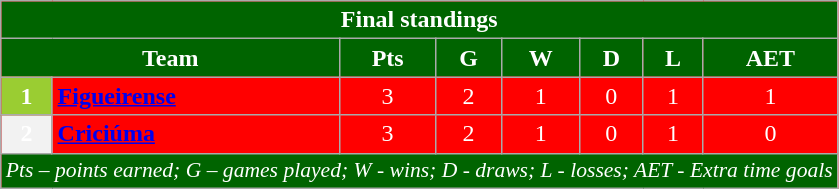<table class="wikitable" style="text-align:center; color:#ffffff; background:#ff0000">
<tr>
<th style="background:#006400" colspan="10">Final standings</th>
</tr>
<tr>
<th style="background:#006400" colspan="2">Team</th>
<th style="background:#006400">Pts</th>
<th style="background:#006400">G</th>
<th style="background:#006400">W</th>
<th style="background:#006400">D</th>
<th style="background:#006400">L</th>
<th style="background:#006400">AET</th>
</tr>
<tr>
<th style="background:#9acd32">1</th>
<td align="left"><strong><a href='#'><span>Figueirense</span></a></strong></td>
<td>3</td>
<td>2</td>
<td>1</td>
<td>0</td>
<td>1</td>
<td>1</td>
</tr>
<tr>
<th>2</th>
<td align="left"><strong><a href='#'><span>Criciúma</span></a></strong></td>
<td>3</td>
<td>2</td>
<td>1</td>
<td>0</td>
<td>1</td>
<td>0</td>
</tr>
<tr>
<td colspan="10" style="background:#006400; font-size:90%; font-style:italic">Pts – points earned; G – games played; W - wins; D - draws; L - losses; AET - Extra time goals</td>
</tr>
</table>
